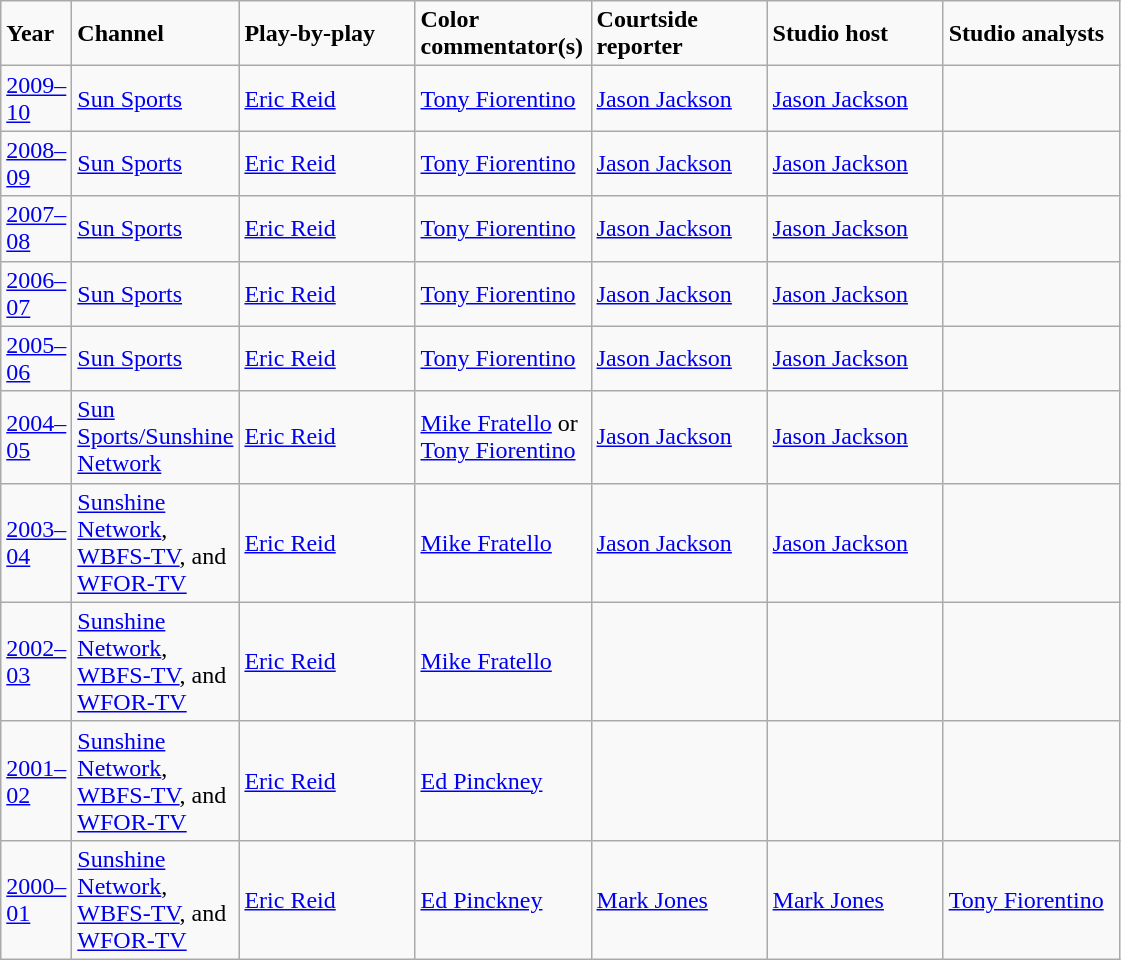<table class="wikitable">
<tr>
<td width="40"><strong>Year</strong></td>
<td width="40"><strong>Channel</strong></td>
<td width="110"><strong>Play-by-play</strong></td>
<td width="110"><strong>Color commentator(s)</strong></td>
<td width="110"><strong>Courtside reporter</strong></td>
<td width="110"><strong>Studio host</strong></td>
<td width="110"><strong>Studio analysts</strong></td>
</tr>
<tr>
<td><a href='#'>2009–10</a></td>
<td><a href='#'>Sun Sports</a></td>
<td><a href='#'>Eric Reid</a></td>
<td><a href='#'>Tony Fiorentino</a></td>
<td><a href='#'>Jason Jackson</a></td>
<td><a href='#'>Jason Jackson</a></td>
<td></td>
</tr>
<tr>
<td><a href='#'>2008–09</a></td>
<td><a href='#'>Sun Sports</a></td>
<td><a href='#'>Eric Reid</a></td>
<td><a href='#'>Tony Fiorentino</a></td>
<td><a href='#'>Jason Jackson</a></td>
<td><a href='#'>Jason Jackson</a></td>
<td></td>
</tr>
<tr>
<td><a href='#'>2007–08</a></td>
<td><a href='#'>Sun Sports</a></td>
<td><a href='#'>Eric Reid</a></td>
<td><a href='#'>Tony Fiorentino</a></td>
<td><a href='#'>Jason Jackson</a></td>
<td><a href='#'>Jason Jackson</a></td>
<td></td>
</tr>
<tr>
<td><a href='#'>2006–07</a></td>
<td><a href='#'>Sun Sports</a></td>
<td><a href='#'>Eric Reid</a></td>
<td><a href='#'>Tony Fiorentino</a></td>
<td><a href='#'>Jason Jackson</a></td>
<td><a href='#'>Jason Jackson</a></td>
<td></td>
</tr>
<tr>
<td><a href='#'>2005–06</a></td>
<td><a href='#'>Sun Sports</a></td>
<td><a href='#'>Eric Reid</a></td>
<td><a href='#'>Tony Fiorentino</a></td>
<td><a href='#'>Jason Jackson</a></td>
<td><a href='#'>Jason Jackson</a></td>
<td></td>
</tr>
<tr>
<td><a href='#'>2004–05</a></td>
<td><a href='#'>Sun Sports/Sunshine Network</a></td>
<td><a href='#'>Eric Reid</a></td>
<td><a href='#'>Mike Fratello</a> or <a href='#'>Tony Fiorentino</a></td>
<td><a href='#'>Jason Jackson</a></td>
<td><a href='#'>Jason Jackson</a></td>
<td></td>
</tr>
<tr>
<td><a href='#'>2003–04</a></td>
<td><a href='#'>Sunshine Network</a>, <a href='#'>WBFS-TV</a>, and <a href='#'>WFOR-TV</a></td>
<td><a href='#'>Eric Reid</a></td>
<td><a href='#'>Mike Fratello</a></td>
<td><a href='#'>Jason Jackson</a></td>
<td><a href='#'>Jason Jackson</a></td>
<td></td>
</tr>
<tr>
<td><a href='#'>2002–03</a></td>
<td><a href='#'>Sunshine Network</a>, <a href='#'>WBFS-TV</a>, and <a href='#'>WFOR-TV</a></td>
<td><a href='#'>Eric Reid</a></td>
<td><a href='#'>Mike Fratello</a></td>
<td></td>
<td></td>
<td></td>
</tr>
<tr>
<td><a href='#'>2001–02</a></td>
<td><a href='#'>Sunshine Network</a>, <a href='#'>WBFS-TV</a>, and <a href='#'>WFOR-TV</a></td>
<td><a href='#'>Eric Reid</a></td>
<td><a href='#'>Ed Pinckney</a></td>
<td></td>
<td></td>
<td></td>
</tr>
<tr>
<td><a href='#'>2000–01</a></td>
<td><a href='#'>Sunshine Network</a>, <a href='#'>WBFS-TV</a>, and <a href='#'>WFOR-TV</a></td>
<td><a href='#'>Eric Reid</a></td>
<td><a href='#'>Ed Pinckney</a></td>
<td><a href='#'>Mark Jones</a></td>
<td><a href='#'>Mark Jones</a></td>
<td><a href='#'>Tony Fiorentino</a></td>
</tr>
</table>
